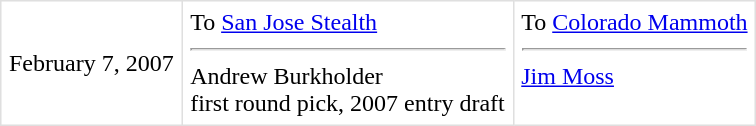<table border=1 style="border-collapse:collapse" bordercolor="#DFDFDF"  cellpadding="5">
<tr>
<td>February 7, 2007<br></td>
<td valign="top">To <a href='#'>San Jose Stealth</a> <hr>Andrew Burkholder<br>first round pick, 2007 entry draft</td>
<td valign="top">To <a href='#'>Colorado Mammoth</a> <hr> <a href='#'>Jim Moss</a></td>
</tr>
</table>
